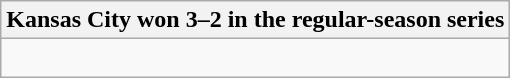<table class="wikitable collapsible collapsed">
<tr>
<th>Kansas City won 3–2 in the regular-season series</th>
</tr>
<tr>
<td><br>



</td>
</tr>
</table>
